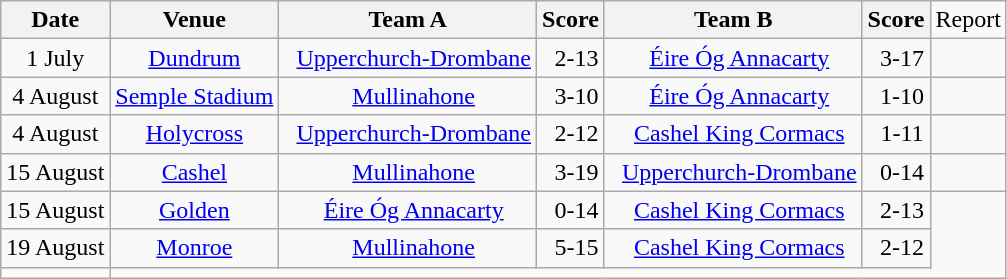<table class="wikitable">
<tr>
<th>Date</th>
<th>Venue</th>
<th>Team A</th>
<th>Score</th>
<th>Team B</th>
<th>Score</th>
<td>Report</td>
</tr>
<tr align="center">
<td>1 July</td>
<td><a href='#'>Dundrum</a></td>
<td>  <a href='#'>Upperchurch-Drombane</a></td>
<td>  2-13</td>
<td>  <a href='#'>Éire Óg Annacarty</a></td>
<td>  3-17</td>
<td></td>
</tr>
<tr align="center">
<td>4 August</td>
<td><a href='#'>Semple Stadium</a></td>
<td>  <a href='#'>Mullinahone</a></td>
<td>  3-10</td>
<td>  <a href='#'>Éire Óg Annacarty</a></td>
<td>  1-10</td>
<td></td>
</tr>
<tr align="center">
<td>4 August</td>
<td><a href='#'>Holycross</a></td>
<td>  <a href='#'>Upperchurch-Drombane</a></td>
<td>  2-12</td>
<td>  <a href='#'>Cashel King Cormacs</a></td>
<td>  1-11</td>
</tr>
<tr align="center">
<td>15 August</td>
<td><a href='#'>Cashel</a></td>
<td>  <a href='#'>Mullinahone</a></td>
<td>  3-19</td>
<td>  <a href='#'>Upperchurch-Drombane</a></td>
<td>  0-14</td>
<td></td>
</tr>
<tr align="center">
<td>15 August</td>
<td><a href='#'>Golden</a></td>
<td>  <a href='#'>Éire Óg Annacarty</a></td>
<td>  0-14</td>
<td>  <a href='#'>Cashel King Cormacs</a></td>
<td>  2-13</td>
</tr>
<tr align="center">
<td>19 August</td>
<td><a href='#'>Monroe</a></td>
<td>  <a href='#'>Mullinahone</a></td>
<td>  5-15</td>
<td>  <a href='#'>Cashel King Cormacs</a></td>
<td>  2-12</td>
</tr>
<tr align="center">
<td></td>
</tr>
</table>
